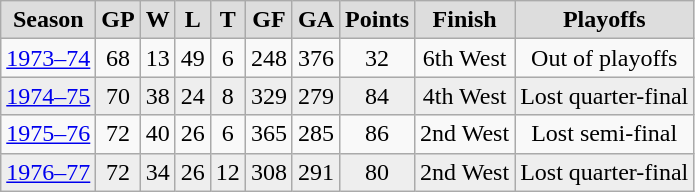<table class="wikitable">
<tr align="center"  bgcolor="#dddddd">
<td><strong>Season</strong></td>
<td><strong>GP </strong></td>
<td><strong> W </strong></td>
<td><strong> L </strong></td>
<td><strong> T </strong></td>
<td><strong>GF </strong></td>
<td><strong>GA </strong></td>
<td><strong>Points</strong></td>
<td><strong>Finish</strong></td>
<td><strong>Playoffs</strong></td>
</tr>
<tr align="center">
<td><a href='#'>1973–74</a></td>
<td>68</td>
<td>13</td>
<td>49</td>
<td>6</td>
<td>248</td>
<td>376</td>
<td>32</td>
<td>6th West</td>
<td>Out of playoffs</td>
</tr>
<tr align="center" bgcolor="#eeeeee">
<td><a href='#'>1974–75</a></td>
<td>70</td>
<td>38</td>
<td>24</td>
<td>8</td>
<td>329</td>
<td>279</td>
<td>84</td>
<td>4th West</td>
<td>Lost quarter-final</td>
</tr>
<tr align="center">
<td><a href='#'>1975–76</a></td>
<td>72</td>
<td>40</td>
<td>26</td>
<td>6</td>
<td>365</td>
<td>285</td>
<td>86</td>
<td>2nd West</td>
<td>Lost semi-final</td>
</tr>
<tr align="center" bgcolor="#eeeeee">
<td><a href='#'>1976–77</a></td>
<td>72</td>
<td>34</td>
<td>26</td>
<td>12</td>
<td>308</td>
<td>291</td>
<td>80</td>
<td>2nd West</td>
<td>Lost quarter-final</td>
</tr>
</table>
